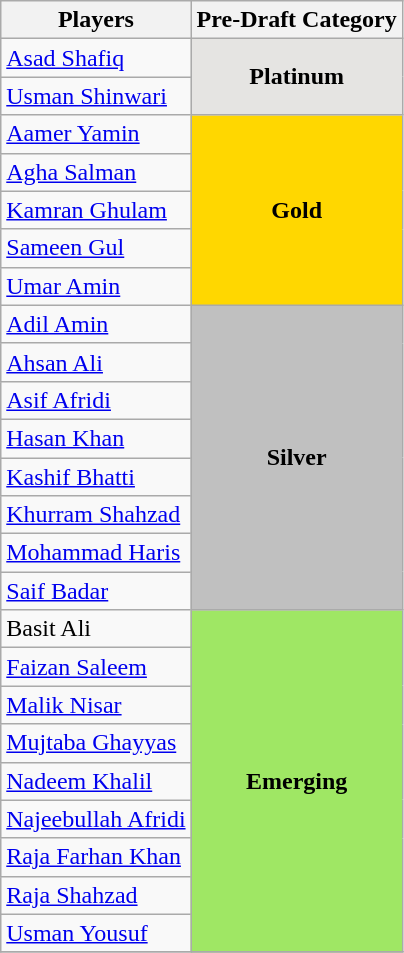<table class="wikitable sortable">
<tr>
<th>Players</th>
<th>Pre-Draft Category</th>
</tr>
<tr>
<td> <a href='#'>Asad Shafiq</a></td>
<td rowspan="2" style="background:#E5E4E2;text-align:center"><strong>Platinum</strong></td>
</tr>
<tr>
<td> <a href='#'>Usman Shinwari</a></td>
</tr>
<tr>
<td> <a href='#'>Aamer Yamin</a></td>
<td rowspan="5" style="background:gold;text-align:center"><strong>Gold</strong></td>
</tr>
<tr>
<td> <a href='#'>Agha Salman</a></td>
</tr>
<tr>
<td> <a href='#'>Kamran Ghulam</a></td>
</tr>
<tr>
<td> <a href='#'>Sameen Gul</a></td>
</tr>
<tr>
<td> <a href='#'>Umar Amin</a></td>
</tr>
<tr>
<td> <a href='#'>Adil Amin</a></td>
<td rowspan="8" style="background:#C0C0C0;text-align:center"><strong>Silver</strong></td>
</tr>
<tr>
<td> <a href='#'>Ahsan Ali</a></td>
</tr>
<tr>
<td> <a href='#'>Asif Afridi</a></td>
</tr>
<tr>
<td> <a href='#'>Hasan Khan</a></td>
</tr>
<tr>
<td> <a href='#'>Kashif Bhatti</a></td>
</tr>
<tr>
<td> <a href='#'>Khurram Shahzad</a></td>
</tr>
<tr>
<td> <a href='#'>Mohammad Haris</a></td>
</tr>
<tr>
<td> <a href='#'>Saif Badar</a></td>
</tr>
<tr>
<td> Basit Ali</td>
<td rowspan="9" style="background:#9FE764;text-align:center"><strong>Emerging</strong></td>
</tr>
<tr>
<td> <a href='#'>Faizan Saleem</a></td>
</tr>
<tr>
<td> <a href='#'>Malik Nisar</a></td>
</tr>
<tr>
<td> <a href='#'>Mujtaba Ghayyas</a></td>
</tr>
<tr>
<td> <a href='#'>Nadeem Khalil</a></td>
</tr>
<tr>
<td> <a href='#'>Najeebullah Afridi</a></td>
</tr>
<tr>
<td> <a href='#'>Raja Farhan Khan</a></td>
</tr>
<tr>
<td> <a href='#'>Raja Shahzad</a></td>
</tr>
<tr>
<td> <a href='#'>Usman Yousuf</a></td>
</tr>
<tr>
</tr>
</table>
